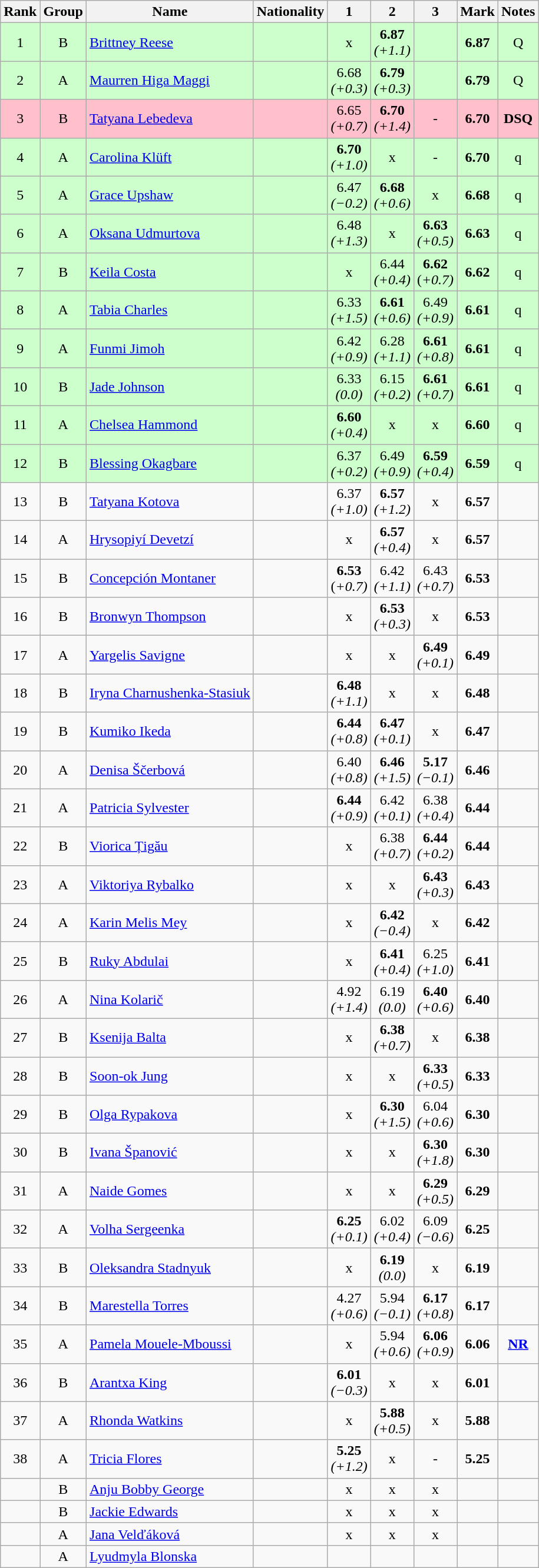<table class="wikitable sortable" style="text-align:center">
<tr>
<th>Rank</th>
<th>Group</th>
<th>Name</th>
<th>Nationality</th>
<th>1</th>
<th>2</th>
<th>3</th>
<th>Mark</th>
<th>Notes</th>
</tr>
<tr bgcolor=ccffcc>
<td>1</td>
<td>B</td>
<td align="left"><a href='#'>Brittney Reese</a></td>
<td align="left"></td>
<td>x</td>
<td><strong>6.87</strong><br><em>(+1.1)</em></td>
<td></td>
<td><strong>6.87</strong></td>
<td>Q</td>
</tr>
<tr bgcolor=ccffcc>
<td>2</td>
<td>A</td>
<td align="left"><a href='#'>Maurren Higa Maggi</a></td>
<td align="left"></td>
<td>6.68<br><em>(+0.3)</em></td>
<td><strong>6.79</strong><br><em>(+0.3)</em></td>
<td></td>
<td><strong>6.79</strong></td>
<td>Q</td>
</tr>
<tr bgcolor=pink>
<td>3</td>
<td>B</td>
<td align="left"><a href='#'>Tatyana Lebedeva</a></td>
<td align="left"></td>
<td>6.65<br><em>(+0.7)</em></td>
<td><strong>6.70</strong><br><em>(+1.4)</em></td>
<td>-</td>
<td><strong>6.70</strong></td>
<td><strong>DSQ</strong></td>
</tr>
<tr bgcolor=ccffcc>
<td>4</td>
<td>A</td>
<td align="left"><a href='#'>Carolina Klüft</a></td>
<td align="left"></td>
<td><strong>6.70</strong><br><em>(+1.0)</em></td>
<td>x</td>
<td>-</td>
<td><strong>6.70</strong></td>
<td>q</td>
</tr>
<tr bgcolor=ccffcc>
<td>5</td>
<td>A</td>
<td align="left"><a href='#'>Grace Upshaw</a></td>
<td align="left"></td>
<td>6.47<br><em>(−0.2)</em></td>
<td><strong>6.68</strong><br><em>(+0.6)</em></td>
<td>x</td>
<td><strong>6.68</strong></td>
<td>q</td>
</tr>
<tr bgcolor=ccffcc>
<td>6</td>
<td>A</td>
<td align="left"><a href='#'>Oksana Udmurtova</a></td>
<td align="left"></td>
<td>6.48<br><em>(+1.3)</em></td>
<td>x</td>
<td><strong>6.63</strong><br><em>(+0.5)</em></td>
<td><strong>6.63</strong></td>
<td>q</td>
</tr>
<tr bgcolor=ccffcc>
<td>7</td>
<td>B</td>
<td align="left"><a href='#'>Keila Costa</a></td>
<td align="left"></td>
<td>x</td>
<td>6.44<br><em>(+0.4)</em></td>
<td><strong>6.62</strong><br>(<em>+0.7)</em></td>
<td><strong>6.62</strong></td>
<td>q</td>
</tr>
<tr bgcolor=ccffcc>
<td>8</td>
<td>A</td>
<td align="left"><a href='#'>Tabia Charles</a></td>
<td align="left"></td>
<td>6.33<br><em>(+1.5)</em></td>
<td><strong>6.61</strong><br><em>(+0.6)</em></td>
<td>6.49<br><em>(+0.9)</em></td>
<td><strong>6.61</strong></td>
<td>q</td>
</tr>
<tr bgcolor=ccffcc>
<td>9</td>
<td>A</td>
<td align="left"><a href='#'>Funmi Jimoh</a></td>
<td align="left"></td>
<td>6.42<br><em>(+0.9)</em></td>
<td>6.28<br><em>(+1.1)</em></td>
<td><strong>6.61</strong><br><em>(+0.8)</em></td>
<td><strong>6.61</strong></td>
<td>q</td>
</tr>
<tr bgcolor=ccffcc>
<td>10</td>
<td>B</td>
<td align="left"><a href='#'>Jade Johnson</a></td>
<td align="left"></td>
<td>6.33<br><em>(0.0)</em></td>
<td>6.15<br><em>(+0.2)</em></td>
<td><strong>6.61</strong><br><em>(+0.7)</em></td>
<td><strong>6.61</strong></td>
<td>q</td>
</tr>
<tr bgcolor=ccffcc>
<td>11</td>
<td>A</td>
<td align="left"><a href='#'>Chelsea Hammond</a></td>
<td align="left"></td>
<td><strong>6.60</strong><br><em>(+0.4)</em></td>
<td>x</td>
<td>x</td>
<td><strong>6.60</strong></td>
<td>q</td>
</tr>
<tr bgcolor=ccffcc>
<td>12</td>
<td>B</td>
<td align="left"><a href='#'>Blessing Okagbare</a></td>
<td align="left"></td>
<td>6.37<br><em>(+0.2)</em></td>
<td>6.49<br><em>(+0.9)</em></td>
<td><strong>6.59</strong><br><em>(+0.4)</em></td>
<td><strong>6.59</strong></td>
<td>q</td>
</tr>
<tr>
<td>13</td>
<td>B</td>
<td align="left"><a href='#'>Tatyana Kotova</a></td>
<td align="left"></td>
<td>6.37<br><em>(+1.0)</em></td>
<td><strong>6.57</strong><br><em>(+1.2)</em></td>
<td>x</td>
<td><strong>6.57</strong></td>
<td></td>
</tr>
<tr>
<td>14</td>
<td>A</td>
<td align="left"><a href='#'>Hrysopiyí Devetzí</a></td>
<td align="left"></td>
<td>x</td>
<td><strong>6.57</strong><br><em>(+0.4)</em></td>
<td>x</td>
<td><strong>6.57</strong></td>
<td></td>
</tr>
<tr>
<td>15</td>
<td>B</td>
<td align="left"><a href='#'>Concepción Montaner</a></td>
<td align="left"></td>
<td><strong>6.53</strong><br>(<em>+0.7)</em></td>
<td>6.42<br><em>(+1.1)</em></td>
<td>6.43<br><em>(+0.7)</em></td>
<td><strong>6.53</strong></td>
<td></td>
</tr>
<tr>
<td>16</td>
<td>B</td>
<td align="left"><a href='#'>Bronwyn Thompson</a></td>
<td align="left"></td>
<td>x</td>
<td><strong>6.53</strong><br><em>(+0.3)</em></td>
<td>x</td>
<td><strong> 6.53</strong></td>
<td></td>
</tr>
<tr>
<td>17</td>
<td>A</td>
<td align="left"><a href='#'>Yargelis Savigne</a></td>
<td align="left"></td>
<td>x</td>
<td>x</td>
<td><strong>6.49</strong><br><em>(+0.1)</em></td>
<td><strong>6.49</strong></td>
<td></td>
</tr>
<tr>
<td>18</td>
<td>B</td>
<td align="left"><a href='#'>Iryna Charnushenka-Stasiuk</a></td>
<td align="left"></td>
<td><strong>6.48</strong><br><em>(+1.1)</em></td>
<td>x</td>
<td>x</td>
<td><strong>6.48</strong></td>
<td></td>
</tr>
<tr>
<td>19</td>
<td>B</td>
<td align="left"><a href='#'>Kumiko Ikeda</a></td>
<td align="left"></td>
<td><strong>6.44</strong><br><em>(+0.8)</em></td>
<td><strong> 6.47</strong><br><em>(+0.1)</em></td>
<td>x</td>
<td><strong>6.47</strong></td>
<td></td>
</tr>
<tr>
<td>20</td>
<td>A</td>
<td align="left"><a href='#'>Denisa Ščerbová</a></td>
<td align="left"></td>
<td>6.40<br><em>(+0.8)</em></td>
<td><strong>6.46</strong><br><em>(+1.5)</em></td>
<td><strong>5.17</strong><br><em>(−0.1)</em></td>
<td><strong>6.46</strong></td>
<td></td>
</tr>
<tr>
<td>21</td>
<td>A</td>
<td align="left"><a href='#'>Patricia Sylvester</a></td>
<td align="left"></td>
<td><strong>6.44</strong><br><em>(+0.9)</em></td>
<td>6.42<br><em>(+0.1)</em></td>
<td>6.38<br><em>(+0.4)</em></td>
<td><strong> 6.44</strong></td>
<td></td>
</tr>
<tr>
<td>22</td>
<td>B</td>
<td align="left"><a href='#'>Viorica Țigău</a></td>
<td align="left"></td>
<td>x</td>
<td>6.38<br><em>(+0.7)</em></td>
<td><strong>6.44</strong><br><em>(+0.2)</em></td>
<td><strong>6.44</strong></td>
<td></td>
</tr>
<tr>
<td>23</td>
<td>A</td>
<td align="left"><a href='#'>Viktoriya Rybalko</a></td>
<td align="left"></td>
<td>x</td>
<td>x</td>
<td><strong>6.43</strong><br><em>(+0.3)</em></td>
<td><strong>6.43</strong></td>
<td></td>
</tr>
<tr>
<td>24</td>
<td>A</td>
<td align="left"><a href='#'>Karin Melis Mey</a></td>
<td align="left"></td>
<td>x</td>
<td><strong>6.42</strong><br><em>(−0.4)</em></td>
<td>x</td>
<td><strong>6.42</strong></td>
<td></td>
</tr>
<tr>
<td>25</td>
<td>B</td>
<td align="left"><a href='#'>Ruky Abdulai</a></td>
<td align="left"></td>
<td>x</td>
<td><strong>6.41</strong><br><em>(+0.4)</em></td>
<td>6.25<br><em>(+1.0)</em></td>
<td><strong>6.41</strong></td>
<td></td>
</tr>
<tr>
<td>26</td>
<td>A</td>
<td align="left"><a href='#'>Nina Kolarič</a></td>
<td align="left"></td>
<td>4.92<br><em>(+1.4)</em></td>
<td>6.19<br><em>(0.0)</em></td>
<td><strong>6.40</strong><br><em>(+0.6)</em></td>
<td><strong>6.40</strong></td>
<td></td>
</tr>
<tr>
<td>27</td>
<td>B</td>
<td align="left"><a href='#'>Ksenija Balta</a></td>
<td align="left"></td>
<td>x</td>
<td><strong>6.38</strong><br><em>(+0.7)</em></td>
<td>x</td>
<td><strong>6.38</strong></td>
<td></td>
</tr>
<tr>
<td>28</td>
<td>B</td>
<td align="left"><a href='#'>Soon-ok Jung</a></td>
<td align="left"></td>
<td>x</td>
<td>x</td>
<td><strong>6.33</strong><br><em>(+0.5)</em></td>
<td><strong> 6.33</strong></td>
<td></td>
</tr>
<tr>
<td>29</td>
<td>B</td>
<td align="left"><a href='#'>Olga Rypakova</a></td>
<td align="left"></td>
<td>x</td>
<td><strong>6.30</strong><br><em>(+1.5)</em></td>
<td>6.04<br><em>(+0.6)</em></td>
<td><strong>6.30</strong></td>
<td></td>
</tr>
<tr>
<td>30</td>
<td>B</td>
<td align="left"><a href='#'>Ivana Španović</a></td>
<td align="left"></td>
<td>x</td>
<td>x</td>
<td><strong>6.30</strong><br><em>(+1.8)</em></td>
<td><strong>6.30</strong></td>
<td></td>
</tr>
<tr>
<td>31</td>
<td>A</td>
<td align="left"><a href='#'>Naide Gomes</a></td>
<td align="left"></td>
<td>x</td>
<td>x</td>
<td><strong>6.29</strong><br><em>(+0.5)</em></td>
<td><strong>6.29</strong></td>
<td></td>
</tr>
<tr>
<td>32</td>
<td>A</td>
<td align="left"><a href='#'>Volha Sergeenka</a></td>
<td align="left"></td>
<td><strong>6.25</strong><br><em>(+0.1)</em></td>
<td>6.02<br><em>(+0.4)</em></td>
<td>6.09<br><em>(−0.6)</em></td>
<td><strong>6.25</strong></td>
<td></td>
</tr>
<tr>
<td>33</td>
<td>B</td>
<td align="left"><a href='#'>Oleksandra Stadnyuk</a></td>
<td align="left"></td>
<td>x</td>
<td><strong>6.19</strong><br><em>(0.0)</em></td>
<td>x</td>
<td><strong>6.19</strong></td>
<td></td>
</tr>
<tr>
<td>34</td>
<td>B</td>
<td align="left"><a href='#'>Marestella Torres</a></td>
<td align="left"></td>
<td>4.27<br><em>(+0.6)</em></td>
<td>5.94<br><em>(−0.1)</em></td>
<td><strong>6.17</strong><br><em>(+0.8)</em></td>
<td><strong>6.17</strong></td>
<td></td>
</tr>
<tr>
<td>35</td>
<td>A</td>
<td align="left"><a href='#'>Pamela Mouele-Mboussi</a></td>
<td align="left"></td>
<td>x</td>
<td>5.94<br><em>(+0.6)</em></td>
<td><strong>6.06</strong><br><em>(+0.9)</em></td>
<td><strong>6.06</strong></td>
<td><strong><a href='#'>NR</a></strong></td>
</tr>
<tr>
<td>36</td>
<td>B</td>
<td align="left"><a href='#'>Arantxa King</a></td>
<td align="left"></td>
<td><strong>6.01</strong><br><em>(−0.3)</em></td>
<td>x</td>
<td>x</td>
<td><strong> 6.01</strong></td>
<td></td>
</tr>
<tr>
<td>37</td>
<td>A</td>
<td align="left"><a href='#'>Rhonda Watkins</a></td>
<td align="left"></td>
<td>x</td>
<td><strong>5.88</strong><br><em>(+0.5)</em></td>
<td>x</td>
<td><strong>5.88</strong></td>
<td></td>
</tr>
<tr>
<td>38</td>
<td>A</td>
<td align="left"><a href='#'>Tricia Flores</a></td>
<td align="left"></td>
<td><strong> 5.25</strong><br><em>(+1.2)</em></td>
<td>x</td>
<td>-</td>
<td><strong>5.25</strong></td>
<td></td>
</tr>
<tr>
<td></td>
<td>B</td>
<td align="left"><a href='#'>Anju Bobby George</a></td>
<td align="left"></td>
<td>x</td>
<td>x</td>
<td>x</td>
<td><strong></strong></td>
<td></td>
</tr>
<tr>
<td></td>
<td>B</td>
<td align="left"><a href='#'>Jackie Edwards</a></td>
<td align="left"></td>
<td>x</td>
<td>x</td>
<td>x</td>
<td><strong></strong></td>
<td></td>
</tr>
<tr>
<td></td>
<td>A</td>
<td align="left"><a href='#'>Jana Velďáková</a></td>
<td align="left"></td>
<td>x</td>
<td>x</td>
<td>x</td>
<td><strong></strong></td>
<td></td>
</tr>
<tr>
<td></td>
<td>A</td>
<td align="left"><a href='#'>Lyudmyla Blonska</a></td>
<td align="left"></td>
<td></td>
<td></td>
<td></td>
<td><strong></strong></td>
<td></td>
</tr>
</table>
